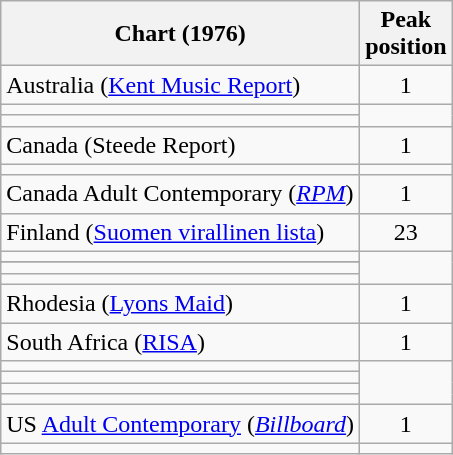<table class="wikitable sortable">
<tr>
<th>Chart (1976)</th>
<th>Peak<br>position</th>
</tr>
<tr>
<td>Australia (<a href='#'>Kent Music Report</a>)</td>
<td style="text-align:center;">1</td>
</tr>
<tr>
<td></td>
</tr>
<tr>
<td></td>
</tr>
<tr>
<td>Canada (Steede Report)</td>
<td style="text-align:center;">1</td>
</tr>
<tr>
<td></td>
</tr>
<tr>
<td>Canada Adult Contemporary (<em><a href='#'>RPM</a></em>)</td>
<td style="text-align:center;">1</td>
</tr>
<tr>
<td>Finland (<a href='#'>Suomen virallinen lista</a>)</td>
<td style="text-align:center;">23</td>
</tr>
<tr>
<td></td>
</tr>
<tr>
</tr>
<tr>
</tr>
<tr>
<td></td>
</tr>
<tr>
<td></td>
</tr>
<tr>
<td>Rhodesia (<a href='#'>Lyons Maid</a>)</td>
<td style="text-align:center;">1</td>
</tr>
<tr>
<td>South Africa (<a href='#'>RISA</a>)</td>
<td style="text-align:center;">1</td>
</tr>
<tr>
<td></td>
</tr>
<tr>
<td></td>
</tr>
<tr>
<td></td>
</tr>
<tr>
<td></td>
</tr>
<tr>
<td>US <a href='#'>Adult Contemporary</a> (<em><a href='#'>Billboard</a></em>)</td>
<td align="center">1</td>
</tr>
<tr>
<td></td>
</tr>
</table>
